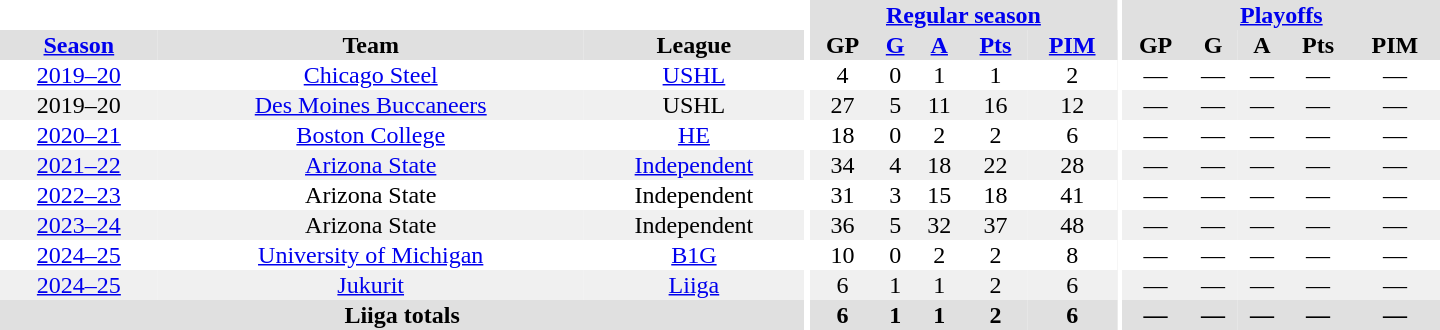<table border="0" cellpadding="1" cellspacing="0" style="text-align:center; width:60em">
<tr bgcolor="#e0e0e0">
<th colspan="3" bgcolor="#ffffff"></th>
<th rowspan="101" bgcolor="#ffffff"></th>
<th colspan="5"><a href='#'>Regular season</a></th>
<th rowspan="101" bgcolor="#ffffff"></th>
<th colspan="5"><a href='#'>Playoffs</a></th>
</tr>
<tr bgcolor="#e0e0e0">
<th><a href='#'>Season</a></th>
<th>Team</th>
<th>League</th>
<th>GP</th>
<th><a href='#'>G</a></th>
<th><a href='#'>A</a></th>
<th><a href='#'>Pts</a></th>
<th><a href='#'>PIM</a></th>
<th>GP</th>
<th>G</th>
<th>A</th>
<th>Pts</th>
<th>PIM</th>
</tr>
<tr>
<td><a href='#'>2019–20</a></td>
<td><a href='#'>Chicago Steel</a></td>
<td><a href='#'>USHL</a></td>
<td>4</td>
<td>0</td>
<td>1</td>
<td>1</td>
<td>2</td>
<td>—</td>
<td>—</td>
<td>—</td>
<td>—</td>
<td>—</td>
</tr>
<tr bgcolor="#f0f0f0">
<td>2019–20</td>
<td><a href='#'>Des Moines Buccaneers</a></td>
<td>USHL</td>
<td>27</td>
<td>5</td>
<td>11</td>
<td>16</td>
<td>12</td>
<td>—</td>
<td>—</td>
<td>—</td>
<td>—</td>
<td>—</td>
</tr>
<tr>
<td><a href='#'>2020–21</a></td>
<td><a href='#'>Boston College</a></td>
<td><a href='#'>HE</a></td>
<td>18</td>
<td>0</td>
<td>2</td>
<td>2</td>
<td>6</td>
<td>—</td>
<td>—</td>
<td>—</td>
<td>—</td>
<td>—</td>
</tr>
<tr bgcolor="#f0f0f0">
<td><a href='#'>2021–22</a></td>
<td><a href='#'>Arizona State</a></td>
<td><a href='#'>Independent</a></td>
<td>34</td>
<td>4</td>
<td>18</td>
<td>22</td>
<td>28</td>
<td>—</td>
<td>—</td>
<td>—</td>
<td>—</td>
<td>—</td>
</tr>
<tr>
<td><a href='#'>2022–23</a></td>
<td>Arizona State</td>
<td>Independent</td>
<td>31</td>
<td>3</td>
<td>15</td>
<td>18</td>
<td>41</td>
<td>—</td>
<td>—</td>
<td>—</td>
<td>—</td>
<td>—</td>
</tr>
<tr bgcolor="#f0f0f0">
<td><a href='#'>2023–24</a></td>
<td>Arizona State</td>
<td>Independent</td>
<td>36</td>
<td>5</td>
<td>32</td>
<td>37</td>
<td>48</td>
<td>—</td>
<td>—</td>
<td>—</td>
<td>—</td>
<td>—</td>
</tr>
<tr>
<td><a href='#'>2024–25</a></td>
<td><a href='#'>University of Michigan</a></td>
<td><a href='#'>B1G</a></td>
<td>10</td>
<td>0</td>
<td>2</td>
<td>2</td>
<td>8</td>
<td>—</td>
<td>—</td>
<td>—</td>
<td>—</td>
<td>—</td>
</tr>
<tr bgcolor="#f0f0f0">
<td><a href='#'>2024–25</a></td>
<td><a href='#'>Jukurit</a></td>
<td><a href='#'>Liiga</a></td>
<td>6</td>
<td>1</td>
<td>1</td>
<td>2</td>
<td>6</td>
<td>—</td>
<td>—</td>
<td>—</td>
<td>—</td>
<td>—</td>
</tr>
<tr bgcolor="#e0e0e0">
<th colspan="3">Liiga totals</th>
<th>6</th>
<th>1</th>
<th>1</th>
<th>2</th>
<th>6</th>
<th>—</th>
<th>—</th>
<th>—</th>
<th>—</th>
<th>—</th>
</tr>
</table>
